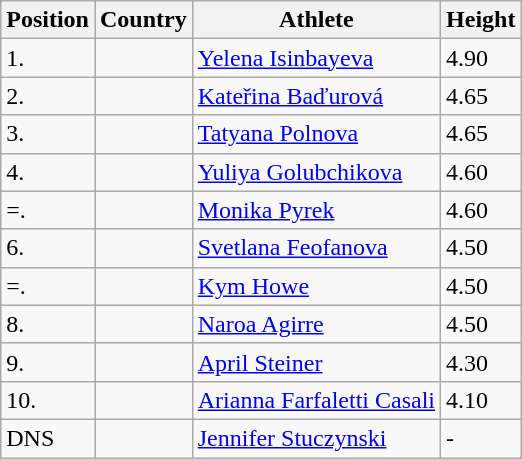<table class="wikitable">
<tr>
<th>Position</th>
<th>Country</th>
<th>Athlete</th>
<th>Height</th>
</tr>
<tr>
<td>1.</td>
<td></td>
<td><a href='#'>Yelena Isinbayeva</a></td>
<td>4.90</td>
</tr>
<tr>
<td>2.</td>
<td></td>
<td><a href='#'>Kateřina Baďurová</a></td>
<td>4.65</td>
</tr>
<tr>
<td>3.</td>
<td></td>
<td><a href='#'>Tatyana Polnova</a></td>
<td>4.65</td>
</tr>
<tr>
<td>4.</td>
<td></td>
<td><a href='#'>Yuliya Golubchikova</a></td>
<td>4.60</td>
</tr>
<tr>
<td>=.</td>
<td></td>
<td><a href='#'>Monika Pyrek</a></td>
<td>4.60</td>
</tr>
<tr>
<td>6.</td>
<td></td>
<td><a href='#'>Svetlana Feofanova</a></td>
<td>4.50</td>
</tr>
<tr>
<td>=.</td>
<td></td>
<td><a href='#'>Kym Howe</a></td>
<td>4.50</td>
</tr>
<tr>
<td>8.</td>
<td></td>
<td><a href='#'>Naroa Agirre</a></td>
<td>4.50</td>
</tr>
<tr>
<td>9.</td>
<td></td>
<td><a href='#'>April Steiner</a></td>
<td>4.30</td>
</tr>
<tr>
<td>10.</td>
<td></td>
<td><a href='#'>Arianna Farfaletti Casali</a></td>
<td>4.10</td>
</tr>
<tr>
<td>DNS</td>
<td></td>
<td><a href='#'>Jennifer Stuczynski</a></td>
<td>-</td>
</tr>
</table>
